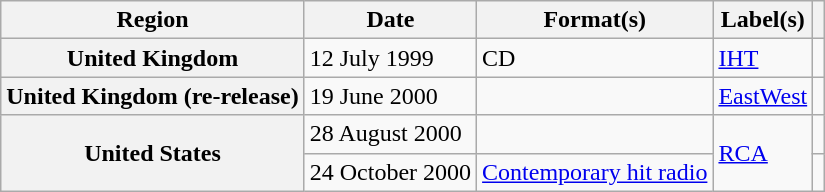<table class="wikitable plainrowheaders">
<tr>
<th scope="col">Region</th>
<th scope="col">Date</th>
<th scope="col">Format(s)</th>
<th scope="col">Label(s)</th>
<th scope="col"></th>
</tr>
<tr>
<th scope="row">United Kingdom</th>
<td>12 July 1999</td>
<td>CD</td>
<td><a href='#'>IHT</a></td>
<td></td>
</tr>
<tr>
<th scope="row">United Kingdom (re-release)</th>
<td>19 June 2000</td>
<td></td>
<td><a href='#'>EastWest</a></td>
<td></td>
</tr>
<tr>
<th scope="row" rowspan="2">United States</th>
<td>28 August 2000</td>
<td></td>
<td rowspan="2"><a href='#'>RCA</a></td>
<td></td>
</tr>
<tr>
<td>24 October 2000</td>
<td><a href='#'>Contemporary hit radio</a></td>
<td></td>
</tr>
</table>
